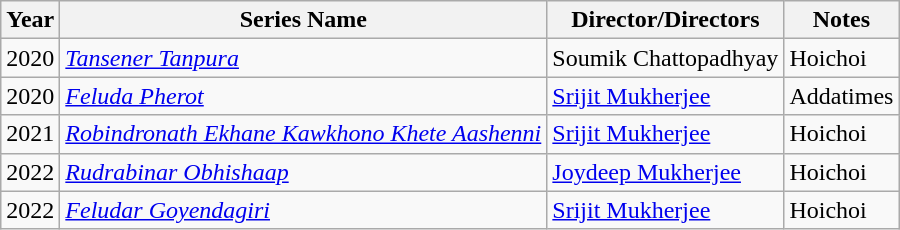<table class="wikitable sortable">
<tr>
<th>Year</th>
<th>Series Name</th>
<th>Director/Directors</th>
<th>Notes</th>
</tr>
<tr>
<td>2020</td>
<td><em><a href='#'>Tansener Tanpura</a></em></td>
<td>Soumik Chattopadhyay</td>
<td>Hoichoi</td>
</tr>
<tr>
<td>2020</td>
<td><em><a href='#'>Feluda Pherot</a></em></td>
<td><a href='#'>Srijit Mukherjee</a></td>
<td>Addatimes</td>
</tr>
<tr>
<td>2021</td>
<td><em><a href='#'>Robindronath Ekhane Kawkhono Khete Aashenni</a></em></td>
<td><a href='#'>Srijit Mukherjee</a></td>
<td>Hoichoi</td>
</tr>
<tr>
<td>2022</td>
<td><em><a href='#'>Rudrabinar Obhishaap</a></em></td>
<td><a href='#'>Joydeep Mukherjee</a></td>
<td>Hoichoi</td>
</tr>
<tr>
<td>2022</td>
<td><em><a href='#'>Feludar Goyendagiri</a></em></td>
<td><a href='#'>Srijit Mukherjee</a></td>
<td>Hoichoi</td>
</tr>
</table>
